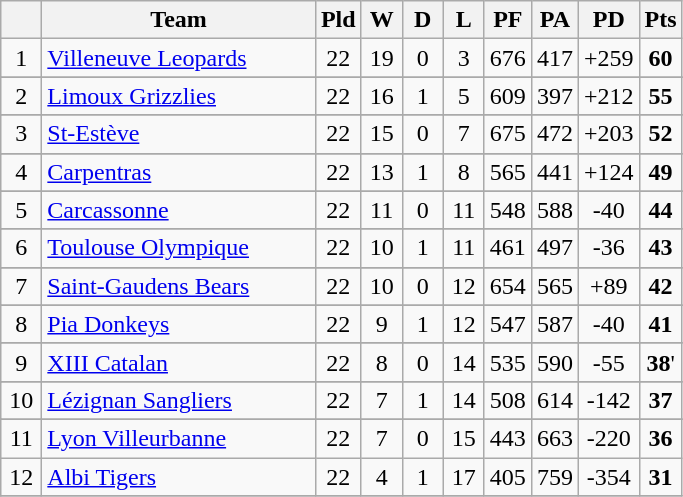<table class="wikitable" style="text-align:center;">
<tr>
<th width=20 abbr="Position"></th>
<th width=175>Team</th>
<th width=20 abbr="Played">Pld</th>
<th width=20 abbr="Won">W</th>
<th width=20 abbr="Drawn">D</th>
<th width=20 abbr="Lost">L</th>
<th width=20 abbr="Points for">PF</th>
<th width=20 abbr="Points against">PA</th>
<th width=20 abbr="Points difference">PD</th>
<th width=20 abbr="Points">Pts</th>
</tr>
<tr>
<td>1</td>
<td style="text-align:left;"> <a href='#'>Villeneuve Leopards</a></td>
<td>22</td>
<td>19</td>
<td>0</td>
<td>3</td>
<td>676</td>
<td>417</td>
<td>+259</td>
<td><strong>60</strong></td>
</tr>
<tr>
</tr>
<tr>
<td>2</td>
<td style="text-align:left;"> <a href='#'>Limoux Grizzlies</a></td>
<td>22</td>
<td>16</td>
<td>1</td>
<td>5</td>
<td>609</td>
<td>397</td>
<td>+212</td>
<td><strong>55</strong></td>
</tr>
<tr>
</tr>
<tr>
<td>3</td>
<td style="text-align:left;"> <a href='#'>St-Estève</a></td>
<td>22</td>
<td>15</td>
<td>0</td>
<td>7</td>
<td>675</td>
<td>472</td>
<td>+203</td>
<td><strong>52</strong></td>
</tr>
<tr>
</tr>
<tr>
<td>4</td>
<td style="text-align:left;"> <a href='#'>Carpentras</a></td>
<td>22</td>
<td>13</td>
<td>1</td>
<td>8</td>
<td>565</td>
<td>441</td>
<td>+124</td>
<td><strong>49</strong></td>
</tr>
<tr>
</tr>
<tr>
<td>5</td>
<td style="text-align:left;"> <a href='#'>Carcassonne</a></td>
<td>22</td>
<td>11</td>
<td>0</td>
<td>11</td>
<td>548</td>
<td>588</td>
<td>-40</td>
<td><strong>44</strong></td>
</tr>
<tr>
</tr>
<tr>
<td>6</td>
<td style="text-align:left;"> <a href='#'>Toulouse Olympique</a></td>
<td>22</td>
<td>10</td>
<td>1</td>
<td>11</td>
<td>461</td>
<td>497</td>
<td>-36</td>
<td><strong>43</strong></td>
</tr>
<tr>
</tr>
<tr>
<td>7</td>
<td style="text-align:left;"> <a href='#'>Saint-Gaudens Bears</a></td>
<td>22</td>
<td>10</td>
<td>0</td>
<td>12</td>
<td>654</td>
<td>565</td>
<td>+89</td>
<td><strong>42</strong></td>
</tr>
<tr>
</tr>
<tr>
<td>8</td>
<td style="text-align:left;"> <a href='#'>Pia Donkeys</a></td>
<td>22</td>
<td>9</td>
<td>1</td>
<td>12</td>
<td>547</td>
<td>587</td>
<td>-40</td>
<td><strong>41</strong></td>
</tr>
<tr>
</tr>
<tr>
<td>9</td>
<td style="text-align:left"> <a href='#'>XIII Catalan</a></td>
<td>22</td>
<td>8</td>
<td>0</td>
<td>14</td>
<td>535</td>
<td>590</td>
<td>-55</td>
<td><strong>38</strong>'</td>
</tr>
<tr>
</tr>
<tr>
<td>10</td>
<td style="text-align:left;"> <a href='#'>Lézignan Sangliers</a></td>
<td>22</td>
<td>7</td>
<td>1</td>
<td>14</td>
<td>508</td>
<td>614</td>
<td>-142</td>
<td><strong>37</strong></td>
</tr>
<tr>
</tr>
<tr>
<td>11</td>
<td style="text-align:left;"> <a href='#'>Lyon Villeurbanne</a></td>
<td>22</td>
<td>7</td>
<td>0</td>
<td>15</td>
<td>443</td>
<td>663</td>
<td>-220</td>
<td><strong>36</strong></td>
</tr>
<tr>
<td>12</td>
<td style="text-align:left;"> <a href='#'>Albi Tigers</a></td>
<td>22</td>
<td>4</td>
<td>1</td>
<td>17</td>
<td>405</td>
<td>759</td>
<td>-354</td>
<td><strong>31</strong></td>
</tr>
<tr>
</tr>
</table>
